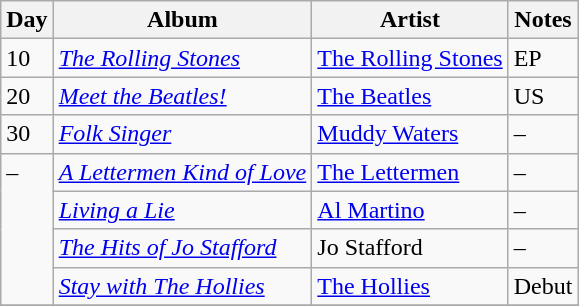<table class="wikitable">
<tr>
<th>Day</th>
<th>Album</th>
<th>Artist</th>
<th>Notes</th>
</tr>
<tr>
<td>10</td>
<td><em><a href='#'>The Rolling Stones</a></em></td>
<td><a href='#'>The Rolling Stones</a></td>
<td>EP</td>
</tr>
<tr>
<td>20</td>
<td><em><a href='#'>Meet the Beatles!</a></em></td>
<td><a href='#'>The Beatles</a></td>
<td>US</td>
</tr>
<tr>
<td>30</td>
<td><em><a href='#'>Folk Singer</a></em></td>
<td><a href='#'>Muddy Waters</a></td>
<td>–</td>
</tr>
<tr>
<td rowspan="4" style="vertical-align:top;">–</td>
<td><em><a href='#'>A Lettermen Kind of Love</a></em></td>
<td><a href='#'>The Lettermen</a></td>
<td>–</td>
</tr>
<tr>
<td><em><a href='#'>Living a Lie</a></em></td>
<td><a href='#'>Al Martino</a></td>
<td>–</td>
</tr>
<tr>
<td><em><a href='#'>The Hits of Jo Stafford</a></em></td>
<td>Jo Stafford</td>
<td>–</td>
</tr>
<tr>
<td><em><a href='#'>Stay with The Hollies</a></em></td>
<td><a href='#'>The Hollies</a></td>
<td>Debut</td>
</tr>
<tr>
</tr>
</table>
